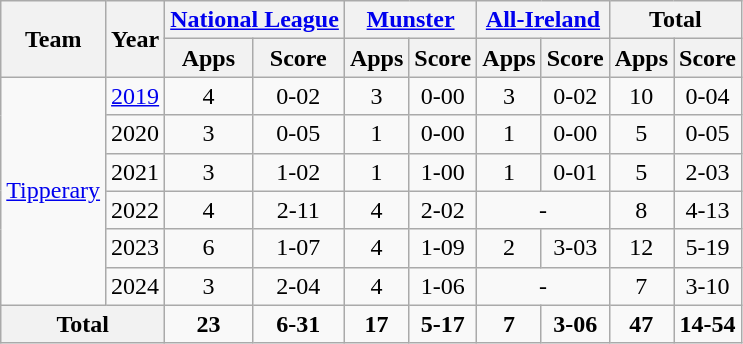<table class="wikitable" style="text-align:center">
<tr>
<th rowspan="2">Team</th>
<th rowspan="2">Year</th>
<th colspan="2"><a href='#'>National League</a></th>
<th colspan="2"><a href='#'>Munster</a></th>
<th colspan="2"><a href='#'>All-Ireland</a></th>
<th colspan="2">Total</th>
</tr>
<tr>
<th>Apps</th>
<th>Score</th>
<th>Apps</th>
<th>Score</th>
<th>Apps</th>
<th>Score</th>
<th>Apps</th>
<th>Score</th>
</tr>
<tr>
<td rowspan="6"><a href='#'>Tipperary</a></td>
<td><a href='#'>2019</a></td>
<td>4</td>
<td>0-02</td>
<td>3</td>
<td>0-00</td>
<td>3</td>
<td>0-02</td>
<td>10</td>
<td>0-04</td>
</tr>
<tr>
<td>2020</td>
<td>3</td>
<td>0-05</td>
<td>1</td>
<td>0-00</td>
<td>1</td>
<td>0-00</td>
<td>5</td>
<td>0-05</td>
</tr>
<tr>
<td>2021</td>
<td>3</td>
<td>1-02</td>
<td>1</td>
<td>1-00</td>
<td>1</td>
<td>0-01</td>
<td>5</td>
<td>2-03</td>
</tr>
<tr>
<td>2022</td>
<td>4</td>
<td>2-11</td>
<td>4</td>
<td>2-02</td>
<td colspan="2">-</td>
<td>8</td>
<td>4-13</td>
</tr>
<tr>
<td>2023</td>
<td>6</td>
<td>1-07</td>
<td>4</td>
<td>1-09</td>
<td>2</td>
<td>3-03</td>
<td>12</td>
<td>5-19</td>
</tr>
<tr>
<td>2024</td>
<td>3</td>
<td>2-04</td>
<td>4</td>
<td>1-06</td>
<td colspan="2">-</td>
<td>7</td>
<td>3-10</td>
</tr>
<tr>
<th colspan="2">Total</th>
<td><strong>23</strong></td>
<td><strong>6-31</strong></td>
<td><strong>17</strong></td>
<td><strong>5-17</strong></td>
<td><strong>7</strong></td>
<td><strong>3-06</strong></td>
<td><strong>47</strong></td>
<td><strong>14-54</strong></td>
</tr>
</table>
